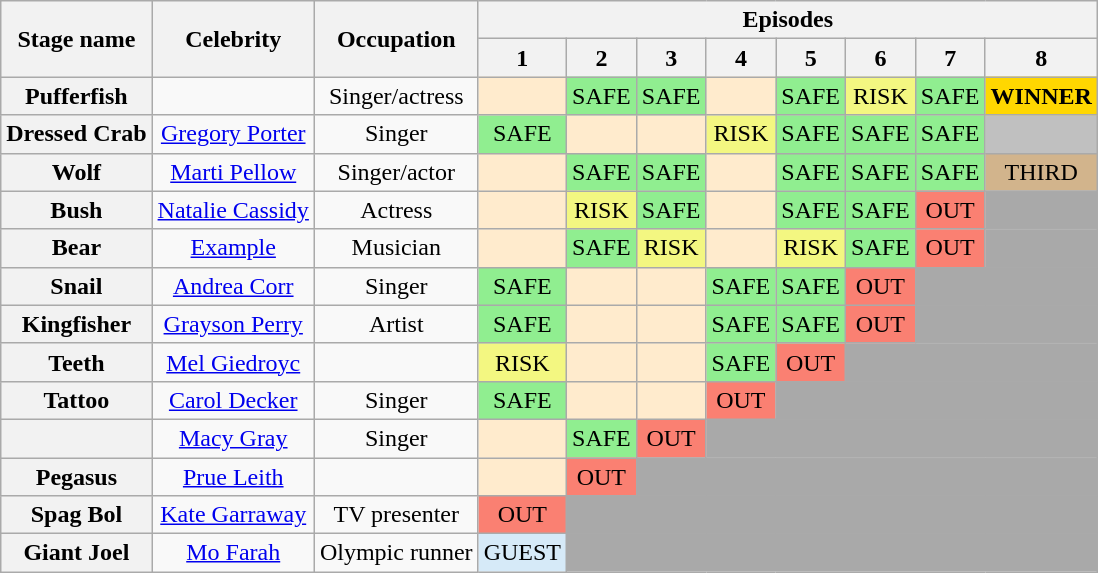<table class="wikitable" style="text-align:center; ">
<tr>
<th rowspan=2>Stage name</th>
<th rowspan=2>Celebrity</th>
<th rowspan=2>Occupation</th>
<th colspan="8">Episodes</th>
</tr>
<tr>
<th rowspan="1">1</th>
<th rowspan="1">2</th>
<th rowspan="1">3</th>
<th rowspan="1">4</th>
<th rowspan="1">5</th>
<th rowspan="1">6</th>
<th rowspan="1">7</th>
<th rowspan="1">8</th>
</tr>
<tr>
<th>Pufferfish</th>
<td></td>
<td>Singer/actress</td>
<td bgcolor="#FFEBCD"></td>
<td bgcolor="lightgreen">SAFE</td>
<td bgcolor="lightgreen">SAFE</td>
<td bgcolor="#FFEBCD"></td>
<td bgcolor="lightgreen">SAFE</td>
<td bgcolor="#F3F781">RISK</td>
<td bgcolor="lightgreen">SAFE</td>
<td bgcolor=gold><strong>WINNER</strong></td>
</tr>
<tr>
<th>Dressed Crab</th>
<td><a href='#'>Gregory Porter</a></td>
<td>Singer</td>
<td bgcolor="lightgreen">SAFE</td>
<td bgcolor="#FFEBCD"></td>
<td bgcolor="#FFEBCD"></td>
<td bgcolor="#F3F781">RISK</td>
<td bgcolor="lightgreen">SAFE</td>
<td bgcolor="lightgreen">SAFE</td>
<td bgcolor="lightgreen">SAFE</td>
<td bgcolor=silver></td>
</tr>
<tr>
<th>Wolf</th>
<td><a href='#'>Marti Pellow</a></td>
<td>Singer/actor</td>
<td bgcolor="#FFEBCD"></td>
<td bgcolor="lightgreen">SAFE</td>
<td bgcolor="lightgreen">SAFE</td>
<td bgcolor="#FFEBCD"></td>
<td bgcolor="lightgreen">SAFE</td>
<td bgcolor="lightgreen">SAFE</td>
<td bgcolor="lightgreen">SAFE</td>
<td bgcolor=tan>THIRD</td>
</tr>
<tr>
<th>Bush</th>
<td><a href='#'>Natalie Cassidy</a></td>
<td>Actress</td>
<td bgcolor="#FFEBCD"></td>
<td bgcolor="#F3F781">RISK</td>
<td bgcolor="lightgreen">SAFE</td>
<td bgcolor="#FFEBCD"></td>
<td bgcolor="lightgreen">SAFE</td>
<td bgcolor="lightgreen">SAFE</td>
<td bgcolor="salmon">OUT</td>
<td colspan="1" bgcolor="darkgrey"></td>
</tr>
<tr>
<th>Bear</th>
<td><a href='#'>Example</a></td>
<td>Musician</td>
<td bgcolor="#FFEBCD"></td>
<td bgcolor="lightgreen">SAFE</td>
<td bgcolor="#F3F781">RISK</td>
<td bgcolor="#FFEBCD"></td>
<td bgcolor="#F3F781">RISK</td>
<td bgcolor="lightgreen">SAFE</td>
<td bgcolor="salmon">OUT</td>
<td colspan="1" bgcolor="darkgrey"></td>
</tr>
<tr>
<th>Snail</th>
<td><a href='#'>Andrea Corr</a></td>
<td>Singer</td>
<td bgcolor="lightgreen">SAFE</td>
<td bgcolor="#FFEBCD"></td>
<td bgcolor="#FFEBCD"></td>
<td bgcolor="lightgreen">SAFE</td>
<td bgcolor="lightgreen">SAFE</td>
<td bgcolor="salmon">OUT</td>
<td colspan="2" bgcolor="darkgrey"></td>
</tr>
<tr>
<th>Kingfisher</th>
<td><a href='#'>Grayson Perry</a></td>
<td>Artist</td>
<td bgcolor="lightgreen">SAFE</td>
<td bgcolor="#FFEBCD"></td>
<td bgcolor="#FFEBCD"></td>
<td bgcolor="lightgreen">SAFE</td>
<td bgcolor="lightgreen">SAFE</td>
<td bgcolor="salmon">OUT</td>
<td colspan="2" bgcolor="darkgrey"></td>
</tr>
<tr>
<th>Teeth</th>
<td><a href='#'>Mel Giedroyc</a></td>
<td></td>
<td bgcolor="#F3F781">RISK</td>
<td bgcolor="#FFEBCD"></td>
<td bgcolor="#FFEBCD"></td>
<td bgcolor="lightgreen">SAFE</td>
<td bgcolor="salmon">OUT</td>
<td colspan="3" bgcolor="darkgrey"></td>
</tr>
<tr>
<th>Tattoo</th>
<td><a href='#'>Carol Decker</a></td>
<td>Singer</td>
<td bgcolor="lightgreen">SAFE</td>
<td bgcolor="#FFEBCD"></td>
<td bgcolor="#FFEBCD"></td>
<td bgcolor="salmon">OUT</td>
<td colspan="4" bgcolor="darkgrey"></td>
</tr>
<tr>
<th></th>
<td><a href='#'>Macy Gray</a></td>
<td>Singer</td>
<td bgcolor="#FFEBCD"></td>
<td bgcolor="lightgreen">SAFE</td>
<td bgcolor="salmon">OUT</td>
<td colspan="5" bgcolor="darkgrey"></td>
</tr>
<tr>
<th>Pegasus</th>
<td><a href='#'>Prue Leith</a></td>
<td></td>
<td bgcolor="#FFEBCD"></td>
<td bgcolor="salmon">OUT</td>
<td colspan="6" bgcolor="darkgrey"></td>
</tr>
<tr>
<th>Spag Bol</th>
<td><a href='#'>Kate Garraway</a></td>
<td>TV presenter</td>
<td bgcolor="salmon">OUT</td>
<td colspan="7" bgcolor="darkgrey"></td>
</tr>
<tr>
<th>Giant Joel</th>
<td><a href='#'>Mo Farah</a></td>
<td>Olympic runner</td>
<td bgcolor="#D6EAF8">GUEST</td>
<td colspan="7" bgcolor="darkgrey"></td>
</tr>
</table>
